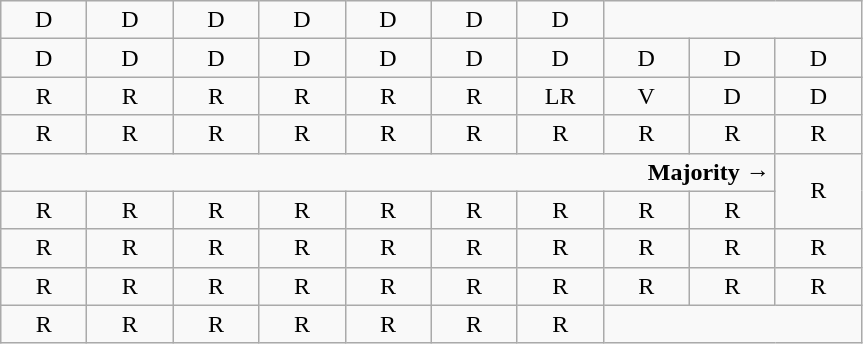<table class="wikitable" style="text-align:center">
<tr>
<td>D</td>
<td>D</td>
<td>D</td>
<td>D</td>
<td>D</td>
<td>D</td>
<td>D</td>
<td colspan=3></td>
</tr>
<tr>
<td width=50px >D</td>
<td width=50px >D</td>
<td width=50px >D</td>
<td width=50px >D</td>
<td width=50px >D</td>
<td width=50px >D</td>
<td width=50px >D</td>
<td width=50px >D<br></td>
<td width=50px >D<br></td>
<td width=50px >D<br></td>
</tr>
<tr>
<td>R<br></td>
<td>R<br></td>
<td>R<br></td>
<td>R<br></td>
<td>R<br></td>
<td>R<br></td>
<td>LR<br></td>
<td>V<br></td>
<td>D<br></td>
<td>D<br></td>
</tr>
<tr>
<td>R<br></td>
<td>R<br></td>
<td>R<br></td>
<td>R<br></td>
<td>R<br></td>
<td>R<br></td>
<td>R<br></td>
<td>R<br></td>
<td>R<br></td>
<td>R<br></td>
</tr>
<tr>
<td colspan=9 align=right><strong>Majority →</strong></td>
<td rowspan=2 >R<br></td>
</tr>
<tr>
<td>R</td>
<td>R</td>
<td>R</td>
<td>R</td>
<td>R</td>
<td>R</td>
<td>R</td>
<td>R</td>
<td>R</td>
</tr>
<tr>
<td>R</td>
<td>R</td>
<td>R</td>
<td>R</td>
<td>R</td>
<td>R</td>
<td>R</td>
<td>R</td>
<td>R</td>
<td>R</td>
</tr>
<tr>
<td>R</td>
<td>R</td>
<td>R</td>
<td>R</td>
<td>R</td>
<td>R</td>
<td>R</td>
<td>R</td>
<td>R</td>
<td>R</td>
</tr>
<tr>
<td>R</td>
<td>R</td>
<td>R</td>
<td>R</td>
<td>R</td>
<td>R</td>
<td>R</td>
<td colspan=3></td>
</tr>
</table>
